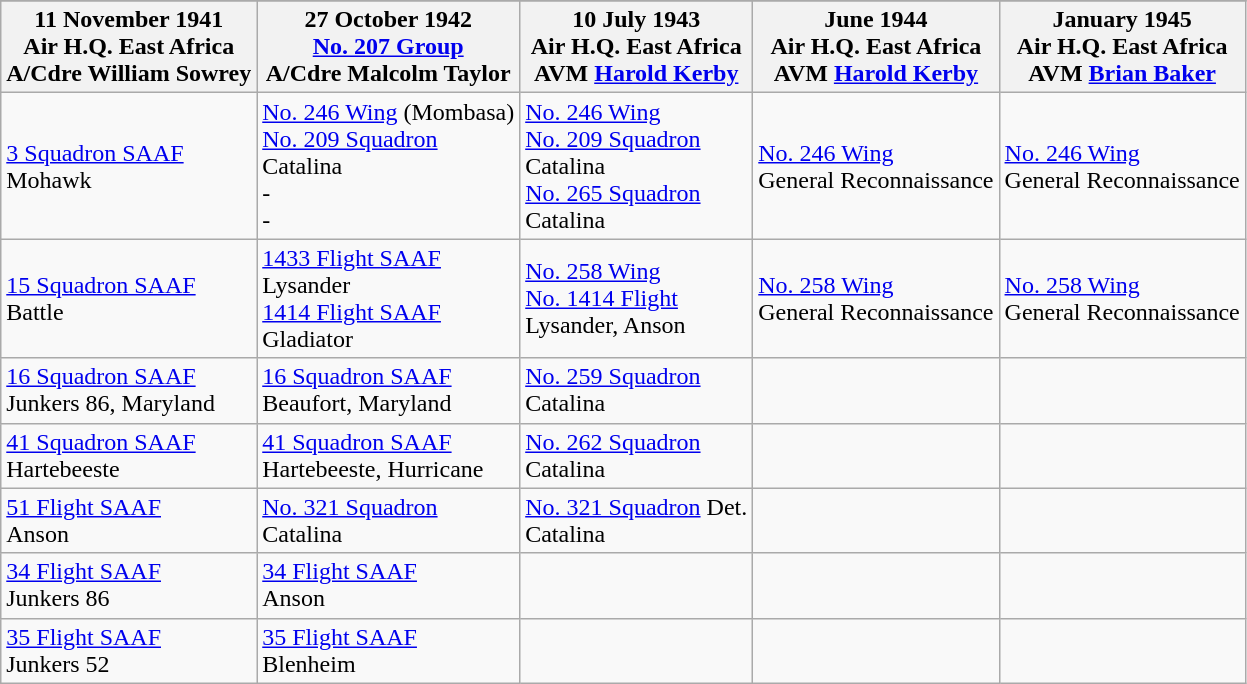<table class="wikitable">
<tr>
</tr>
<tr>
<th>11 November 1941<br>Air H.Q. East Africa<br>A/Cdre William Sowrey</th>
<th>27 October 1942<br><a href='#'>No. 207 Group</a><br>A/Cdre Malcolm Taylor</th>
<th>10 July 1943<br>Air H.Q. East Africa<br>AVM <a href='#'>Harold Kerby</a></th>
<th>June 1944<br>Air H.Q. East Africa<br>AVM <a href='#'>Harold Kerby</a></th>
<th>January 1945<br>Air H.Q. East Africa<br>AVM <a href='#'>Brian Baker</a></th>
</tr>
<tr>
<td><a href='#'>3 Squadron SAAF</a><br>Mohawk</td>
<td><a href='#'>No. 246 Wing</a> (Mombasa)<br><a href='#'>No. 209 Squadron</a><br>Catalina<br>-<br>-</td>
<td><a href='#'>No. 246 Wing</a><br><a href='#'>No. 209 Squadron</a><br>Catalina<br><a href='#'>No. 265 Squadron</a><br>Catalina</td>
<td><a href='#'>No. 246 Wing</a><br>General Reconnaissance</td>
<td><a href='#'>No. 246 Wing</a><br>General Reconnaissance</td>
</tr>
<tr>
<td><a href='#'>15 Squadron SAAF</a><br>Battle</td>
<td><a href='#'>1433 Flight SAAF</a><br>Lysander<br><a href='#'>1414 Flight SAAF</a><br>Gladiator</td>
<td><a href='#'>No. 258 Wing</a><br><a href='#'>No. 1414 Flight</a><br>Lysander, Anson</td>
<td><a href='#'>No. 258 Wing</a><br>General Reconnaissance</td>
<td><a href='#'>No. 258 Wing</a><br>General Reconnaissance</td>
</tr>
<tr>
<td><a href='#'>16 Squadron SAAF</a><br>Junkers 86, Maryland</td>
<td><a href='#'>16 Squadron SAAF</a><br>Beaufort, Maryland</td>
<td><a href='#'>No. 259 Squadron</a><br>Catalina</td>
<td></td>
<td></td>
</tr>
<tr>
<td><a href='#'>41 Squadron SAAF</a><br>Hartebeeste</td>
<td><a href='#'>41 Squadron SAAF</a><br>Hartebeeste, Hurricane</td>
<td><a href='#'>No. 262 Squadron</a><br>Catalina</td>
<td></td>
<td></td>
</tr>
<tr>
<td><a href='#'>51 Flight SAAF</a><br>Anson</td>
<td><a href='#'>No. 321 Squadron</a><br>Catalina</td>
<td><a href='#'>No. 321 Squadron</a> Det.<br>Catalina</td>
<td></td>
<td></td>
</tr>
<tr>
<td><a href='#'>34 Flight SAAF</a><br>Junkers 86</td>
<td><a href='#'>34 Flight SAAF</a><br>Anson</td>
<td></td>
<td></td>
<td></td>
</tr>
<tr>
<td><a href='#'>35 Flight SAAF</a><br>Junkers 52</td>
<td><a href='#'>35 Flight SAAF</a><br>Blenheim</td>
<td></td>
<td></td>
<td></td>
</tr>
</table>
